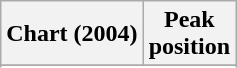<table class="wikitable sortable plainrowheaders" style="text-align:center">
<tr>
<th scope="col">Chart (2004)</th>
<th scope="col">Peak<br>position</th>
</tr>
<tr>
</tr>
<tr>
</tr>
<tr>
</tr>
<tr>
</tr>
</table>
